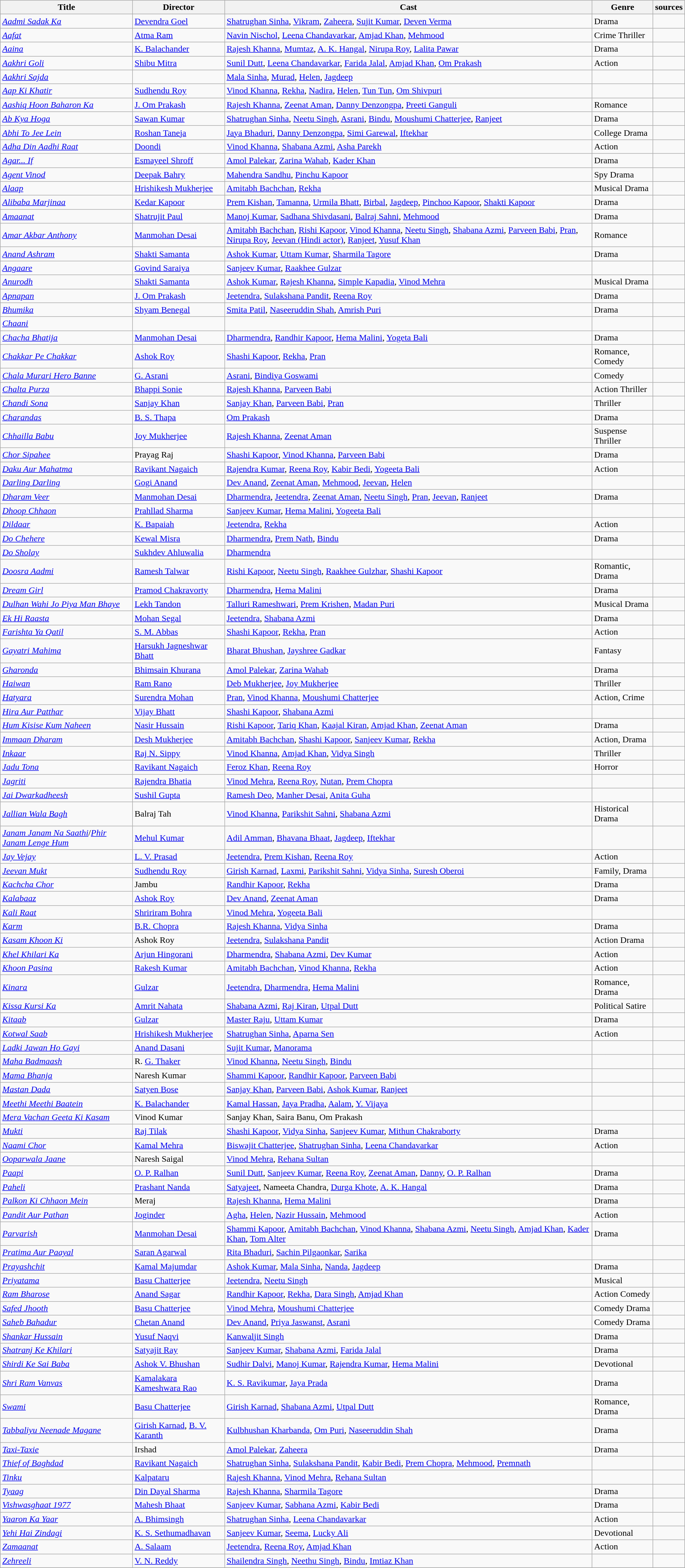<table class="wikitable">
<tr>
<th>Title</th>
<th>Director</th>
<th>Cast</th>
<th>Genre</th>
<th>sources</th>
</tr>
<tr>
<td><em><a href='#'>Aadmi Sadak Ka</a></em></td>
<td><a href='#'>Devendra Goel</a></td>
<td><a href='#'>Shatrughan Sinha</a>, <a href='#'>Vikram</a>, <a href='#'>Zaheera</a>, <a href='#'>Sujit Kumar</a>, <a href='#'>Deven Verma</a></td>
<td>Drama</td>
<td></td>
</tr>
<tr>
<td><em><a href='#'>Aafat</a></em></td>
<td><a href='#'>Atma Ram</a></td>
<td><a href='#'>Navin Nischol</a>, <a href='#'>Leena Chandavarkar</a>, <a href='#'>Amjad Khan</a>, <a href='#'>Mehmood</a></td>
<td>Crime Thriller</td>
<td></td>
</tr>
<tr>
<td><em><a href='#'>Aaina</a></em></td>
<td><a href='#'>K. Balachander</a></td>
<td><a href='#'>Rajesh Khanna</a>, <a href='#'>Mumtaz</a>, <a href='#'>A. K. Hangal</a>, <a href='#'>Nirupa Roy</a>, <a href='#'>Lalita Pawar</a></td>
<td>Drama</td>
<td></td>
</tr>
<tr>
<td><em><a href='#'>Aakhri Goli</a></em></td>
<td><a href='#'>Shibu Mitra</a></td>
<td><a href='#'>Sunil Dutt</a>, <a href='#'>Leena Chandavarkar</a>, <a href='#'>Farida Jalal</a>, <a href='#'>Amjad Khan</a>, <a href='#'>Om Prakash</a></td>
<td>Action</td>
<td></td>
</tr>
<tr>
<td><em><a href='#'>Aakhri Sajda</a></em></td>
<td></td>
<td><a href='#'>Mala Sinha</a>, <a href='#'>Murad</a>, <a href='#'>Helen</a>, <a href='#'>Jagdeep</a></td>
<td></td>
<td></td>
</tr>
<tr>
<td><em><a href='#'>Aap Ki Khatir</a></em></td>
<td><a href='#'>Sudhendu Roy</a></td>
<td><a href='#'>Vinod Khanna</a>, <a href='#'>Rekha</a>, <a href='#'>Nadira</a>, <a href='#'>Helen</a>, <a href='#'>Tun Tun</a>, <a href='#'>Om Shivpuri</a></td>
<td></td>
<td></td>
</tr>
<tr>
<td><em><a href='#'>Aashiq Hoon Baharon Ka</a></em></td>
<td><a href='#'>J. Om Prakash</a></td>
<td><a href='#'>Rajesh Khanna</a>, <a href='#'>Zeenat Aman</a>, <a href='#'>Danny Denzongpa</a>, <a href='#'>Preeti Ganguli</a></td>
<td>Romance</td>
<td></td>
</tr>
<tr>
<td><em><a href='#'>Ab Kya Hoga</a></em></td>
<td><a href='#'>Sawan Kumar</a></td>
<td><a href='#'>Shatrughan Sinha</a>, <a href='#'>Neetu Singh</a>, <a href='#'>Asrani</a>, <a href='#'>Bindu</a>, <a href='#'>Moushumi Chatterjee</a>, <a href='#'>Ranjeet</a></td>
<td>Drama</td>
<td></td>
</tr>
<tr>
<td><em><a href='#'>Abhi To Jee Lein</a></em></td>
<td><a href='#'>Roshan Taneja</a></td>
<td><a href='#'>Jaya Bhaduri</a>, <a href='#'>Danny Denzongpa</a>, <a href='#'>Simi Garewal</a>, <a href='#'>Iftekhar</a></td>
<td>College Drama</td>
<td></td>
</tr>
<tr>
<td><em><a href='#'>Adha Din Aadhi Raat</a></em></td>
<td><a href='#'>Doondi</a></td>
<td><a href='#'>Vinod Khanna</a>, <a href='#'>Shabana Azmi</a>, <a href='#'>Asha Parekh</a></td>
<td>Action</td>
<td></td>
</tr>
<tr>
<td><em><a href='#'>Agar... If</a></em></td>
<td><a href='#'>Esmayeel Shroff</a></td>
<td><a href='#'>Amol Palekar</a>, <a href='#'>Zarina Wahab</a>, <a href='#'>Kader Khan</a></td>
<td>Drama</td>
<td></td>
</tr>
<tr>
<td><em><a href='#'>Agent Vinod</a></em></td>
<td><a href='#'>Deepak Bahry</a></td>
<td><a href='#'>Mahendra Sandhu</a>, <a href='#'>Pinchu Kapoor</a></td>
<td>Spy Drama</td>
<td></td>
</tr>
<tr>
<td><em><a href='#'>Alaap</a></em></td>
<td><a href='#'>Hrishikesh Mukherjee</a></td>
<td><a href='#'>Amitabh Bachchan</a>, <a href='#'>Rekha</a></td>
<td>Musical Drama</td>
<td></td>
</tr>
<tr>
<td><em><a href='#'>Alibaba Marjinaa</a></em></td>
<td><a href='#'>Kedar Kapoor</a></td>
<td><a href='#'>Prem Kishan</a>, <a href='#'>Tamanna</a>, <a href='#'>Urmila Bhatt</a>, <a href='#'>Birbal</a>, <a href='#'>Jagdeep</a>, <a href='#'>Pinchoo Kapoor</a>, <a href='#'>Shakti Kapoor</a></td>
<td>Drama</td>
<td></td>
</tr>
<tr>
<td><em><a href='#'>Amaanat</a></em></td>
<td><a href='#'>Shatrujit Paul</a></td>
<td><a href='#'>Manoj Kumar</a>, <a href='#'>Sadhana Shivdasani</a>, <a href='#'>Balraj Sahni</a>, <a href='#'>Mehmood</a></td>
<td>Drama</td>
<td></td>
</tr>
<tr>
<td><em><a href='#'>Amar Akbar Anthony</a></em></td>
<td><a href='#'>Manmohan Desai</a></td>
<td><a href='#'>Amitabh Bachchan</a>, <a href='#'>Rishi Kapoor</a>, <a href='#'>Vinod Khanna</a>, <a href='#'>Neetu Singh</a>, <a href='#'>Shabana Azmi</a>, <a href='#'>Parveen Babi</a>, <a href='#'>Pran</a>, <a href='#'>Nirupa Roy</a>, <a href='#'>Jeevan (Hindi actor)</a>, <a href='#'>Ranjeet</a>, <a href='#'>Yusuf Khan</a></td>
<td>Romance</td>
<td></td>
</tr>
<tr>
<td><em><a href='#'>Anand Ashram</a></em></td>
<td><a href='#'>Shakti Samanta</a></td>
<td><a href='#'>Ashok Kumar</a>, <a href='#'>Uttam Kumar</a>, <a href='#'>Sharmila Tagore</a></td>
<td>Drama</td>
<td></td>
</tr>
<tr>
<td><em><a href='#'>Angaare</a></em></td>
<td><a href='#'>Govind Saraiya</a></td>
<td><a href='#'>Sanjeev Kumar</a>, <a href='#'>Raakhee Gulzar</a></td>
<td></td>
<td></td>
</tr>
<tr>
<td><em><a href='#'>Anurodh</a></em></td>
<td><a href='#'>Shakti Samanta</a></td>
<td><a href='#'>Ashok Kumar</a>, <a href='#'>Rajesh Khanna</a>, <a href='#'>Simple Kapadia</a>, <a href='#'>Vinod Mehra</a></td>
<td>Musical Drama</td>
<td></td>
</tr>
<tr>
<td><em><a href='#'>Apnapan</a></em></td>
<td><a href='#'>J. Om Prakash</a></td>
<td><a href='#'>Jeetendra</a>, <a href='#'>Sulakshana Pandit</a>, <a href='#'>Reena Roy</a></td>
<td>Drama</td>
<td></td>
</tr>
<tr>
<td><em><a href='#'>Bhumika</a></em></td>
<td><a href='#'>Shyam Benegal</a></td>
<td><a href='#'>Smita Patil</a>, <a href='#'>Naseeruddin Shah</a>, <a href='#'>Amrish Puri</a></td>
<td>Drama</td>
<td></td>
</tr>
<tr>
<td><em><a href='#'>Chaani</a></em></td>
<td></td>
<td></td>
<td></td>
<td></td>
</tr>
<tr>
<td><em><a href='#'>Chacha Bhatija</a></em></td>
<td><a href='#'>Manmohan Desai</a></td>
<td><a href='#'>Dharmendra</a>, <a href='#'>Randhir Kapoor</a>, <a href='#'>Hema Malini</a>, <a href='#'>Yogeta Bali</a></td>
<td>Drama</td>
<td></td>
</tr>
<tr>
<td><em><a href='#'>Chakkar Pe Chakkar</a></em></td>
<td><a href='#'>Ashok Roy</a></td>
<td><a href='#'>Shashi Kapoor</a>, <a href='#'>Rekha</a>, <a href='#'>Pran</a></td>
<td>Romance, Comedy</td>
<td></td>
</tr>
<tr>
<td><em><a href='#'>Chala Murari Hero Banne</a></em></td>
<td><a href='#'>G. Asrani</a></td>
<td><a href='#'>Asrani</a>, <a href='#'>Bindiya Goswami</a></td>
<td>Comedy</td>
<td></td>
</tr>
<tr>
<td><em><a href='#'>Chalta Purza</a></em></td>
<td><a href='#'>Bhappi Sonie</a></td>
<td><a href='#'>Rajesh Khanna</a>, <a href='#'>Parveen Babi</a></td>
<td>Action Thriller</td>
<td></td>
</tr>
<tr>
<td><em><a href='#'>Chandi Sona</a></em></td>
<td><a href='#'>Sanjay Khan</a></td>
<td><a href='#'>Sanjay Khan</a>, <a href='#'>Parveen Babi</a>, <a href='#'>Pran</a></td>
<td>Thriller</td>
<td></td>
</tr>
<tr>
<td><em><a href='#'>Charandas</a></em></td>
<td><a href='#'>B. S. Thapa</a></td>
<td><a href='#'>Om Prakash</a></td>
<td>Drama</td>
<td></td>
</tr>
<tr>
<td><em><a href='#'>Chhailla Babu</a></em></td>
<td><a href='#'>Joy Mukherjee</a></td>
<td><a href='#'>Rajesh Khanna</a>, <a href='#'>Zeenat Aman</a></td>
<td>Suspense Thriller</td>
<td></td>
</tr>
<tr>
<td><em><a href='#'>Chor Sipahee</a></em></td>
<td>Prayag Raj</td>
<td><a href='#'>Shashi Kapoor</a>, <a href='#'>Vinod Khanna</a>, <a href='#'>Parveen Babi</a></td>
<td>Drama</td>
<td></td>
</tr>
<tr>
<td><em><a href='#'>Daku Aur Mahatma</a></em></td>
<td><a href='#'>Ravikant Nagaich</a></td>
<td><a href='#'>Rajendra Kumar</a>, <a href='#'>Reena Roy</a>, <a href='#'>Kabir Bedi</a>, <a href='#'>Yogeeta Bali</a></td>
<td>Action</td>
<td></td>
</tr>
<tr>
<td><em><a href='#'>Darling Darling</a></em></td>
<td><a href='#'>Gogi Anand</a></td>
<td><a href='#'>Dev Anand</a>, <a href='#'>Zeenat Aman</a>, <a href='#'>Mehmood</a>, <a href='#'>Jeevan</a>, <a href='#'>Helen</a></td>
<td></td>
<td></td>
</tr>
<tr>
<td><em><a href='#'>Dharam Veer</a></em></td>
<td><a href='#'>Manmohan Desai</a></td>
<td><a href='#'>Dharmendra</a>, <a href='#'>Jeetendra</a>, <a href='#'>Zeenat Aman</a>, <a href='#'>Neetu Singh</a>, <a href='#'>Pran</a>, <a href='#'>Jeevan</a>, <a href='#'>Ranjeet</a></td>
<td>Drama</td>
<td></td>
</tr>
<tr>
<td><em><a href='#'>Dhoop Chhaon</a></em></td>
<td><a href='#'>Prahllad Sharma</a></td>
<td><a href='#'>Sanjeev Kumar</a>, <a href='#'>Hema Malini</a>, <a href='#'>Yogeeta Bali</a></td>
<td></td>
<td></td>
</tr>
<tr>
<td><em><a href='#'>Dildaar</a></em></td>
<td><a href='#'>K. Bapaiah</a></td>
<td><a href='#'>Jeetendra</a>, <a href='#'>Rekha</a></td>
<td>Action</td>
<td></td>
</tr>
<tr>
<td><em><a href='#'>Do Chehere</a></em></td>
<td><a href='#'>Kewal Misra</a></td>
<td><a href='#'>Dharmendra</a>, <a href='#'>Prem Nath</a>, <a href='#'>Bindu</a></td>
<td>Drama</td>
<td></td>
</tr>
<tr>
<td><em><a href='#'>Do Sholay</a></em></td>
<td><a href='#'>Sukhdev Ahluwalia</a></td>
<td><a href='#'>Dharmendra</a></td>
<td></td>
<td></td>
</tr>
<tr>
<td><em><a href='#'>Doosra Aadmi</a></em></td>
<td><a href='#'>Ramesh Talwar</a></td>
<td><a href='#'>Rishi Kapoor</a>, <a href='#'>Neetu Singh</a>, <a href='#'>Raakhee Gulzhar</a>, <a href='#'>Shashi Kapoor</a></td>
<td>Romantic, Drama</td>
<td></td>
</tr>
<tr>
<td><em><a href='#'>Dream Girl</a></em></td>
<td><a href='#'>Pramod Chakravorty</a></td>
<td><a href='#'>Dharmendra</a>, <a href='#'>Hema Malini</a></td>
<td>Drama</td>
<td></td>
</tr>
<tr>
<td><em><a href='#'>Dulhan Wahi Jo Piya Man Bhaye</a></em></td>
<td><a href='#'>Lekh Tandon</a></td>
<td><a href='#'>Talluri Rameshwari</a>, <a href='#'>Prem Krishen</a>, <a href='#'>Madan Puri</a></td>
<td>Musical Drama</td>
<td></td>
</tr>
<tr>
<td><em><a href='#'>Ek Hi Raasta</a></em></td>
<td><a href='#'>Mohan Segal</a></td>
<td><a href='#'>Jeetendra</a>, <a href='#'>Shabana Azmi</a></td>
<td>Drama</td>
<td></td>
</tr>
<tr>
<td><em><a href='#'>Farishta Ya Qatil</a></em></td>
<td><a href='#'>S. M. Abbas</a></td>
<td><a href='#'>Shashi Kapoor</a>, <a href='#'>Rekha</a>, <a href='#'>Pran</a></td>
<td>Action</td>
<td></td>
</tr>
<tr>
<td><em><a href='#'>Gayatri Mahima</a></em></td>
<td><a href='#'>Harsukh Jagneshwar Bhatt</a></td>
<td><a href='#'>Bharat Bhushan</a>, <a href='#'>Jayshree Gadkar</a></td>
<td>Fantasy</td>
<td></td>
</tr>
<tr>
<td><em><a href='#'>Gharonda</a></em></td>
<td><a href='#'>Bhimsain Khurana</a></td>
<td><a href='#'>Amol Palekar</a>, <a href='#'>Zarina Wahab</a></td>
<td>Drama</td>
<td></td>
</tr>
<tr>
<td><em><a href='#'>Haiwan</a></em></td>
<td><a href='#'>Ram Rano</a></td>
<td><a href='#'>Deb Mukherjee</a>, <a href='#'>Joy Mukherjee</a></td>
<td>Thriller</td>
<td></td>
</tr>
<tr>
<td><em><a href='#'>Hatyara</a></em></td>
<td><a href='#'>Surendra Mohan</a></td>
<td><a href='#'>Pran</a>, <a href='#'>Vinod Khanna</a>, <a href='#'>Moushumi Chatterjee</a></td>
<td>Action, Crime</td>
<td></td>
</tr>
<tr>
<td><em><a href='#'>Hira Aur Patthar</a></em></td>
<td><a href='#'>Vijay Bhatt</a></td>
<td><a href='#'>Shashi Kapoor</a>, <a href='#'>Shabana Azmi</a></td>
<td></td>
<td></td>
</tr>
<tr>
<td><em><a href='#'>Hum Kisise Kum Naheen</a></em></td>
<td><a href='#'>Nasir Hussain</a></td>
<td><a href='#'>Rishi Kapoor</a>, <a href='#'>Tariq Khan</a>, <a href='#'>Kaajal Kiran</a>, <a href='#'>Amjad Khan</a>, <a href='#'>Zeenat Aman</a></td>
<td>Drama</td>
<td></td>
</tr>
<tr>
<td><em><a href='#'>Immaan Dharam</a></em></td>
<td><a href='#'>Desh Mukherjee</a></td>
<td><a href='#'>Amitabh Bachchan</a>, <a href='#'>Shashi Kapoor</a>, <a href='#'>Sanjeev Kumar</a>, <a href='#'>Rekha</a></td>
<td>Action, Drama</td>
<td></td>
</tr>
<tr>
<td><em><a href='#'>Inkaar</a></em></td>
<td><a href='#'>Raj N. Sippy</a></td>
<td><a href='#'>Vinod Khanna</a>, <a href='#'>Amjad Khan</a>, <a href='#'>Vidya Singh</a></td>
<td>Thriller</td>
<td></td>
</tr>
<tr>
<td><em><a href='#'>Jadu Tona</a></em></td>
<td><a href='#'>Ravikant Nagaich</a></td>
<td><a href='#'>Feroz Khan</a>, <a href='#'>Reena Roy</a></td>
<td>Horror</td>
<td></td>
</tr>
<tr>
<td><em><a href='#'>Jagriti</a></em></td>
<td><a href='#'>Rajendra Bhatia</a></td>
<td><a href='#'>Vinod Mehra</a>, <a href='#'>Reena Roy</a>, <a href='#'>Nutan</a>, <a href='#'>Prem Chopra</a></td>
<td></td>
<td></td>
</tr>
<tr>
<td><em><a href='#'>Jai Dwarkadheesh</a></em></td>
<td><a href='#'>Sushil Gupta</a></td>
<td><a href='#'>Ramesh Deo</a>, <a href='#'>Manher Desai</a>, <a href='#'>Anita Guha</a></td>
<td></td>
<td></td>
</tr>
<tr>
<td><em><a href='#'>Jallian Wala Bagh</a></em></td>
<td>Balraj Tah</td>
<td><a href='#'>Vinod Khanna</a>, <a href='#'>Parikshit Sahni</a>, <a href='#'>Shabana Azmi</a></td>
<td>Historical Drama</td>
<td></td>
</tr>
<tr>
<td><em><a href='#'>Janam Janam Na Saathi</a></em>/<em><a href='#'>Phir Janam Lenge Hum</a></em></td>
<td><a href='#'>Mehul Kumar</a></td>
<td><a href='#'>Adil Amman</a>, <a href='#'>Bhavana Bhaat</a>, <a href='#'>Jagdeep</a>, <a href='#'>Iftekhar</a></td>
<td></td>
<td></td>
</tr>
<tr>
<td><em><a href='#'>Jay Vejay</a></em></td>
<td><a href='#'>L. V. Prasad</a></td>
<td><a href='#'>Jeetendra</a>, <a href='#'>Prem Kishan</a>, <a href='#'>Reena Roy</a></td>
<td>Action</td>
<td></td>
</tr>
<tr>
<td><em><a href='#'>Jeevan Mukt</a></em></td>
<td><a href='#'>Sudhendu Roy</a></td>
<td><a href='#'>Girish Karnad</a>, <a href='#'>Laxmi</a>, <a href='#'>Parikshit Sahni</a>, <a href='#'>Vidya Sinha</a>, <a href='#'>Suresh Oberoi</a></td>
<td>Family, Drama</td>
<td></td>
</tr>
<tr>
<td><em><a href='#'>Kachcha Chor</a></em></td>
<td>Jambu</td>
<td><a href='#'>Randhir Kapoor</a>, <a href='#'>Rekha</a></td>
<td>Drama</td>
<td></td>
</tr>
<tr>
<td><em><a href='#'>Kalabaaz</a></em></td>
<td><a href='#'>Ashok Roy</a></td>
<td><a href='#'>Dev Anand</a>, <a href='#'>Zeenat Aman</a></td>
<td>Drama</td>
<td></td>
</tr>
<tr>
<td><em><a href='#'>Kali Raat</a></em></td>
<td><a href='#'>Shririram Bohra</a></td>
<td><a href='#'>Vinod Mehra</a>, <a href='#'>Yogeeta Bali</a></td>
<td></td>
<td></td>
</tr>
<tr>
<td><em><a href='#'>Karm</a></em></td>
<td><a href='#'>B.R. Chopra</a></td>
<td><a href='#'>Rajesh Khanna</a>, <a href='#'>Vidya Sinha</a></td>
<td>Drama</td>
<td></td>
</tr>
<tr>
<td><em><a href='#'>Kasam Khoon Ki</a></em></td>
<td>Ashok Roy</td>
<td><a href='#'>Jeetendra</a>, <a href='#'>Sulakshana Pandit</a></td>
<td>Action Drama</td>
<td></td>
</tr>
<tr>
<td><em><a href='#'>Khel Khilari Ka</a></em></td>
<td><a href='#'>Arjun Hingorani</a></td>
<td><a href='#'>Dharmendra</a>, <a href='#'>Shabana Azmi</a>, <a href='#'>Dev Kumar</a></td>
<td>Action</td>
<td></td>
</tr>
<tr>
<td><em><a href='#'>Khoon Pasina</a></em></td>
<td><a href='#'>Rakesh Kumar</a></td>
<td><a href='#'>Amitabh Bachchan</a>, <a href='#'>Vinod Khanna</a>, <a href='#'>Rekha</a></td>
<td>Action</td>
<td></td>
</tr>
<tr>
<td><em><a href='#'>Kinara</a></em></td>
<td><a href='#'>Gulzar</a></td>
<td><a href='#'>Jeetendra</a>, <a href='#'>Dharmendra</a>, <a href='#'>Hema Malini</a></td>
<td>Romance, Drama</td>
<td></td>
</tr>
<tr>
<td><em><a href='#'>Kissa Kursi Ka</a></em></td>
<td><a href='#'>Amrit Nahata</a></td>
<td><a href='#'>Shabana Azmi</a>, <a href='#'>Raj Kiran</a>, <a href='#'>Utpal Dutt</a></td>
<td>Political Satire</td>
<td></td>
</tr>
<tr>
<td><em><a href='#'>Kitaab</a></em></td>
<td><a href='#'>Gulzar</a></td>
<td><a href='#'>Master Raju</a>, <a href='#'>Uttam Kumar</a></td>
<td>Drama</td>
<td></td>
</tr>
<tr>
<td><em><a href='#'>Kotwal Saab</a></em></td>
<td><a href='#'>Hrishikesh Mukherjee</a></td>
<td><a href='#'>Shatrughan Sinha</a>, <a href='#'>Aparna Sen</a></td>
<td>Action</td>
<td></td>
</tr>
<tr>
<td><em><a href='#'>Ladki Jawan Ho Gayi</a></em></td>
<td><a href='#'>Anand Dasani</a></td>
<td><a href='#'>Sujit Kumar</a>, <a href='#'>Manorama</a></td>
<td></td>
<td></td>
</tr>
<tr>
<td><em><a href='#'>Maha Badmaash</a></em></td>
<td>R. <a href='#'>G. Thaker</a></td>
<td><a href='#'>Vinod Khanna</a>, <a href='#'>Neetu Singh</a>, <a href='#'>Bindu</a></td>
<td></td>
<td></td>
</tr>
<tr>
<td><em><a href='#'>Mama Bhanja</a></em></td>
<td>Naresh Kumar</td>
<td><a href='#'>Shammi Kapoor</a>, <a href='#'>Randhir Kapoor</a>, <a href='#'>Parveen Babi</a></td>
<td></td>
<td></td>
</tr>
<tr>
<td><em><a href='#'>Mastan Dada</a></em></td>
<td><a href='#'>Satyen Bose</a></td>
<td><a href='#'>Sanjay Khan</a>, <a href='#'>Parveen Babi</a>, <a href='#'>Ashok Kumar</a>, <a href='#'>Ranjeet</a></td>
<td></td>
<td></td>
</tr>
<tr>
<td><em><a href='#'>Meethi Meethi Baatein</a></em></td>
<td><a href='#'>K. Balachander</a></td>
<td><a href='#'>Kamal Hassan</a>, <a href='#'>Jaya Pradha</a>, <a href='#'>Aalam</a>, <a href='#'>Y. Vijaya</a></td>
<td></td>
<td></td>
</tr>
<tr>
<td><em><a href='#'>Mera Vachan Geeta Ki Kasam</a></em></td>
<td>Vinod Kumar</td>
<td>Sanjay Khan, Saira Banu, Om Prakash</td>
<td></td>
<td></td>
</tr>
<tr>
<td><em><a href='#'>Mukti</a></em></td>
<td><a href='#'>Raj Tilak</a></td>
<td><a href='#'>Shashi Kapoor</a>, <a href='#'>Vidya Sinha</a>, <a href='#'>Sanjeev Kumar</a>, <a href='#'>Mithun Chakraborty</a></td>
<td>Drama</td>
<td></td>
</tr>
<tr>
<td><em><a href='#'>Naami Chor</a></em></td>
<td><a href='#'>Kamal Mehra</a></td>
<td><a href='#'>Biswajit Chatterjee</a>, <a href='#'>Shatrughan Sinha</a>, <a href='#'>Leena Chandavarkar</a></td>
<td>Action</td>
<td></td>
</tr>
<tr>
<td><em><a href='#'>Ooparwala Jaane</a></em></td>
<td>Naresh Saigal</td>
<td><a href='#'>Vinod Mehra</a>, <a href='#'>Rehana Sultan</a></td>
<td></td>
<td></td>
</tr>
<tr>
<td><em><a href='#'>Paapi</a></em></td>
<td><a href='#'>O. P. Ralhan</a></td>
<td><a href='#'>Sunil Dutt</a>, <a href='#'>Sanjeev Kumar</a>, <a href='#'>Reena Roy</a>, <a href='#'>Zeenat Aman</a>, <a href='#'>Danny</a>, <a href='#'>O. P. Ralhan</a></td>
<td>Drama</td>
<td></td>
</tr>
<tr>
<td><em><a href='#'>Paheli</a></em></td>
<td><a href='#'>Prashant Nanda</a></td>
<td><a href='#'>Satyajeet</a>, Nameeta Chandra, <a href='#'>Durga Khote</a>, <a href='#'>A. K. Hangal</a></td>
<td>Drama</td>
<td></td>
</tr>
<tr>
<td><em><a href='#'>Palkon Ki Chhaon Mein</a></em></td>
<td>Meraj</td>
<td><a href='#'>Rajesh Khanna</a>, <a href='#'>Hema Malini</a></td>
<td>Drama</td>
<td></td>
</tr>
<tr>
<td><em><a href='#'>Pandit Aur Pathan</a></em></td>
<td><a href='#'>Joginder</a></td>
<td><a href='#'>Agha</a>, <a href='#'>Helen</a>, <a href='#'>Nazir Hussain</a>, <a href='#'>Mehmood</a></td>
<td>Action</td>
<td></td>
</tr>
<tr>
<td><em><a href='#'>Parvarish</a></em></td>
<td><a href='#'>Manmohan Desai</a></td>
<td><a href='#'>Shammi Kapoor</a>, <a href='#'>Amitabh Bachchan</a>, <a href='#'>Vinod Khanna</a>, <a href='#'>Shabana Azmi</a>, <a href='#'>Neetu Singh</a>, <a href='#'>Amjad Khan</a>, <a href='#'>Kader Khan</a>, <a href='#'>Tom Alter</a></td>
<td>Drama</td>
<td></td>
</tr>
<tr>
<td><em><a href='#'>Pratima Aur Paayal</a></em></td>
<td><a href='#'>Saran Agarwal</a></td>
<td><a href='#'>Rita Bhaduri</a>, <a href='#'>Sachin Pilgaonkar</a>, <a href='#'>Sarika</a></td>
<td></td>
<td></td>
</tr>
<tr>
<td><em><a href='#'>Prayashchit</a></em></td>
<td><a href='#'>Kamal Majumdar</a></td>
<td><a href='#'>Ashok Kumar</a>, <a href='#'>Mala Sinha</a>, <a href='#'>Nanda</a>, <a href='#'>Jagdeep</a></td>
<td>Drama</td>
<td></td>
</tr>
<tr>
<td><em><a href='#'>Priyatama</a></em></td>
<td><a href='#'>Basu Chatterjee</a></td>
<td><a href='#'>Jeetendra</a>, <a href='#'>Neetu Singh</a></td>
<td>Musical</td>
<td></td>
</tr>
<tr>
<td><em><a href='#'>Ram Bharose</a></em></td>
<td><a href='#'>Anand Sagar</a></td>
<td><a href='#'>Randhir Kapoor</a>, <a href='#'>Rekha</a>, <a href='#'>Dara Singh</a>, <a href='#'>Amjad Khan</a></td>
<td>Action Comedy</td>
<td></td>
</tr>
<tr>
<td><em><a href='#'>Safed Jhooth</a></em></td>
<td><a href='#'>Basu Chatterjee</a></td>
<td><a href='#'>Vinod Mehra</a>, <a href='#'>Moushumi Chatterjee</a></td>
<td>Comedy Drama</td>
<td></td>
</tr>
<tr>
<td><em><a href='#'>Saheb Bahadur</a></em></td>
<td><a href='#'>Chetan Anand</a></td>
<td><a href='#'>Dev Anand</a>, <a href='#'>Priya Jaswanst</a>, <a href='#'>Asrani</a></td>
<td>Comedy Drama</td>
<td></td>
</tr>
<tr>
<td><em><a href='#'>Shankar Hussain</a></em></td>
<td><a href='#'>Yusuf Naqvi</a></td>
<td><a href='#'>Kanwaljit Singh</a></td>
<td>Drama</td>
<td></td>
</tr>
<tr>
<td><em><a href='#'>Shatranj Ke Khilari</a></em></td>
<td><a href='#'>Satyajit Ray</a></td>
<td><a href='#'>Sanjeev Kumar</a>, <a href='#'>Shabana Azmi</a>, <a href='#'>Farida Jalal</a></td>
<td>Drama</td>
<td></td>
</tr>
<tr>
<td><em><a href='#'>Shirdi Ke Sai Baba</a></em></td>
<td><a href='#'>Ashok V. Bhushan</a></td>
<td><a href='#'>Sudhir Dalvi</a>, <a href='#'>Manoj Kumar</a>, <a href='#'>Rajendra Kumar</a>, <a href='#'>Hema Malini</a></td>
<td>Devotional</td>
<td></td>
</tr>
<tr>
<td><em><a href='#'>Shri Ram Vanvas</a></em></td>
<td><a href='#'>Kamalakara Kameshwara Rao</a></td>
<td><a href='#'>K. S. Ravikumar</a>, <a href='#'>Jaya Prada</a></td>
<td>Drama</td>
<td></td>
</tr>
<tr>
<td><em><a href='#'>Swami</a></em></td>
<td><a href='#'>Basu Chatterjee</a></td>
<td><a href='#'>Girish Karnad</a>, <a href='#'>Shabana Azmi</a>, <a href='#'>Utpal Dutt</a></td>
<td>Romance, Drama</td>
<td></td>
</tr>
<tr>
<td><em><a href='#'>Tabbaliyu Neenade Magane</a></em></td>
<td><a href='#'>Girish Karnad</a>, <a href='#'>B. V. Karanth</a></td>
<td><a href='#'>Kulbhushan Kharbanda</a>, <a href='#'>Om Puri</a>, <a href='#'>Naseeruddin Shah</a></td>
<td>Drama</td>
<td></td>
</tr>
<tr>
<td><em><a href='#'>Taxi-Taxie</a></em></td>
<td>Irshad</td>
<td><a href='#'>Amol Palekar</a>, <a href='#'>Zaheera</a></td>
<td>Drama</td>
<td></td>
</tr>
<tr>
<td><em><a href='#'>Thief of Baghdad</a></em></td>
<td><a href='#'>Ravikant Nagaich</a></td>
<td><a href='#'>Shatrughan Sinha</a>, <a href='#'>Sulakshana Pandit</a>, <a href='#'>Kabir Bedi</a>, <a href='#'>Prem Chopra</a>, <a href='#'>Mehmood</a>, <a href='#'>Premnath</a></td>
<td></td>
<td></td>
</tr>
<tr>
<td><em><a href='#'>Tinku</a></em></td>
<td><a href='#'>Kalpataru</a></td>
<td><a href='#'>Rajesh Khanna</a>, <a href='#'>Vinod Mehra</a>, <a href='#'>Rehana Sultan</a></td>
<td></td>
<td></td>
</tr>
<tr>
<td><em><a href='#'>Tyaag</a></em></td>
<td><a href='#'>Din Dayal Sharma</a></td>
<td><a href='#'>Rajesh Khanna</a>, <a href='#'>Sharmila Tagore</a></td>
<td>Drama</td>
<td></td>
</tr>
<tr>
<td><em><a href='#'>Vishwasghaat 1977</a></em></td>
<td><a href='#'>Mahesh Bhaat</a></td>
<td><a href='#'>Sanjeev Kumar</a>, <a href='#'>Sabhana Azmi</a>, <a href='#'>Kabir Bedi</a></td>
<td>Drama</td>
<td></td>
</tr>
<tr>
<td><em><a href='#'>Yaaron Ka Yaar</a></em></td>
<td><a href='#'>A. Bhimsingh</a></td>
<td><a href='#'>Shatrughan Sinha</a>, <a href='#'>Leena Chandavarkar</a></td>
<td>Action</td>
<td></td>
</tr>
<tr>
<td><em><a href='#'>Yehi Hai Zindagi</a></em></td>
<td><a href='#'>K. S. Sethumadhavan</a></td>
<td><a href='#'>Sanjeev Kumar</a>, <a href='#'>Seema</a>, <a href='#'>Lucky Ali</a></td>
<td>Devotional</td>
<td></td>
</tr>
<tr>
<td><em><a href='#'>Zamaanat</a></em></td>
<td><a href='#'>A. Salaam</a></td>
<td><a href='#'>Jeetendra</a>, <a href='#'>Reena Roy</a>, <a href='#'>Amjad Khan</a></td>
<td>Action</td>
<td></td>
</tr>
<tr>
<td><em><a href='#'>Zehreeli</a></em></td>
<td><a href='#'>V. N. Reddy</a></td>
<td><a href='#'>Shailendra Singh</a>, <a href='#'>Neethu Singh</a>, <a href='#'>Bindu</a>, <a href='#'>Imtiaz Khan</a></td>
<td></td>
<td></td>
</tr>
<tr>
</tr>
</table>
